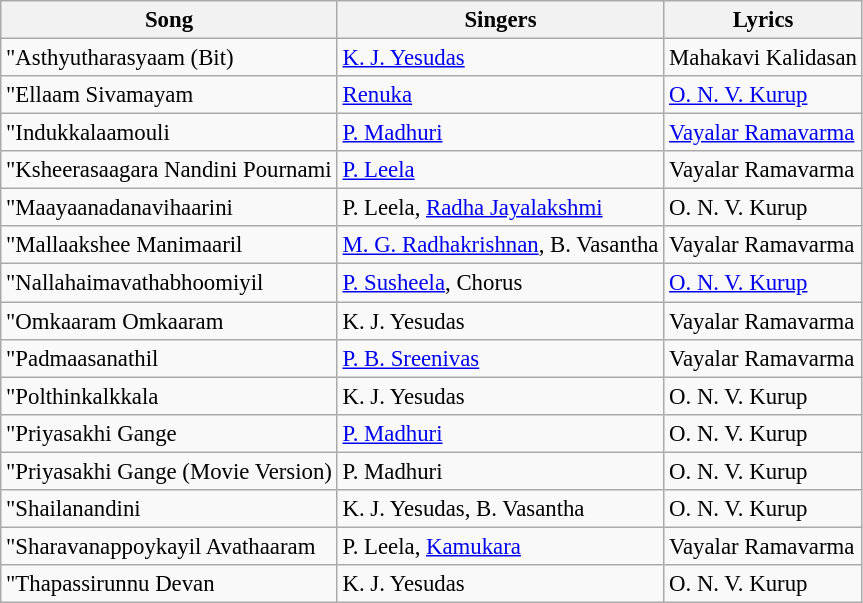<table class="wikitable" style="font-size:95%;">
<tr>
<th>Song</th>
<th>Singers</th>
<th>Lyrics</th>
</tr>
<tr>
<td>"Asthyutharasyaam (Bit)</td>
<td><a href='#'>K. J. Yesudas</a></td>
<td>Mahakavi Kalidasan</td>
</tr>
<tr>
<td>"Ellaam Sivamayam</td>
<td><a href='#'>Renuka</a></td>
<td><a href='#'>O. N. V. Kurup</a></td>
</tr>
<tr>
<td>"Indukkalaamouli</td>
<td><a href='#'>P. Madhuri</a></td>
<td><a href='#'>Vayalar Ramavarma</a></td>
</tr>
<tr>
<td>"Ksheerasaagara Nandini Pournami</td>
<td><a href='#'>P. Leela</a></td>
<td>Vayalar Ramavarma</td>
</tr>
<tr>
<td>"Maayaanadanavihaarini</td>
<td>P. Leela, <a href='#'>Radha Jayalakshmi</a></td>
<td>O. N. V. Kurup</td>
</tr>
<tr>
<td>"Mallaakshee Manimaaril</td>
<td><a href='#'>M. G. Radhakrishnan</a>, B. Vasantha</td>
<td>Vayalar Ramavarma</td>
</tr>
<tr>
<td>"Nallahaimavathabhoomiyil</td>
<td><a href='#'>P. Susheela</a>, Chorus</td>
<td><a href='#'>O. N. V. Kurup</a></td>
</tr>
<tr>
<td>"Omkaaram Omkaaram</td>
<td>K. J. Yesudas</td>
<td>Vayalar Ramavarma</td>
</tr>
<tr>
<td>"Padmaasanathil</td>
<td><a href='#'>P. B. Sreenivas</a></td>
<td>Vayalar Ramavarma</td>
</tr>
<tr>
<td>"Polthinkalkkala</td>
<td>K. J. Yesudas</td>
<td>O. N. V. Kurup</td>
</tr>
<tr>
<td>"Priyasakhi Gange</td>
<td><a href='#'>P. Madhuri</a></td>
<td>O. N. V. Kurup</td>
</tr>
<tr>
<td>"Priyasakhi Gange (Movie Version)</td>
<td>P. Madhuri</td>
<td>O. N. V. Kurup</td>
</tr>
<tr>
<td>"Shailanandini</td>
<td>K. J. Yesudas, B. Vasantha</td>
<td>O. N. V. Kurup</td>
</tr>
<tr>
<td>"Sharavanappoykayil Avathaaram</td>
<td>P. Leela, <a href='#'>Kamukara</a></td>
<td>Vayalar Ramavarma</td>
</tr>
<tr>
<td>"Thapassirunnu Devan</td>
<td>K. J. Yesudas</td>
<td>O. N. V. Kurup</td>
</tr>
</table>
